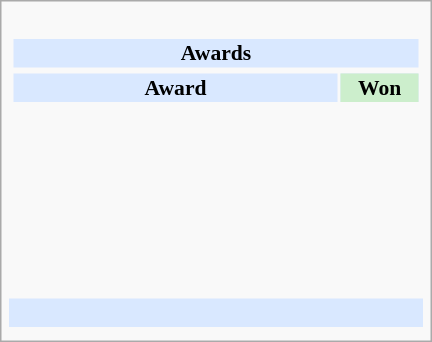<table class="infobox" style="width: 20em; text-align: left; font-size: 90%; vertical-align: middle;">
<tr>
<td colspan=2><br><table class="collapsible collapsed" width=100%>
<tr>
<th colspan=2 style="background-color: #D9E8FF; text-align: center;">Awards</th>
</tr>
<tr>
</tr>
<tr style="background:#d9e8ff; text-align:center;">
<td style="text-align:center;"><strong>Award</strong></td>
<td style="text-align:center; background:#cec; text-size:0.9em; width:50px;"><strong>Won</strong></td>
</tr>
<tr>
<td style="text-align:center;"><br></td>
<td></td>
</tr>
<tr>
<td style="text-align:center;"><br></td>
<td></td>
</tr>
<tr>
<td style="text-align:center;"><br></td>
<td></td>
</tr>
<tr>
<td style="text-align:center;"><br></td>
<td></td>
</tr>
<tr>
<td style="text-align:center;"><br></td>
<td></td>
</tr>
<tr>
<td style="text-align:center;"><br></td>
<td></td>
</tr>
</table>
</td>
</tr>
<tr style="background:#d9e8ff;">
<td style="text-align:center;" colspan="2"><br></td>
</tr>
<tr>
<td></td>
<td></td>
</tr>
</table>
